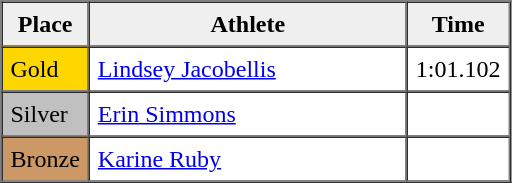<table border=1 cellpadding=5 cellspacing=0>
<tr>
<th style="background:#efefef;" width="20">Place</th>
<th style="background:#efefef;" width="200">Athlete</th>
<th style="background:#efefef;" width="20">Time</th>
</tr>
<tr align=left>
<td style="background:gold;">Gold</td>
<td><a href='#'>Lindsey Jacobellis</a></td>
<td>1:01.102</td>
</tr>
<tr align=left>
<td style="background:silver;">Silver</td>
<td><a href='#'>Erin Simmons</a></td>
<td></td>
</tr>
<tr align=left>
<td style="background:#CC9966;">Bronze</td>
<td><a href='#'>Karine Ruby</a></td>
<td></td>
</tr>
</table>
